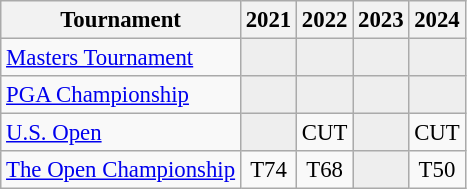<table class="wikitable" style="font-size:95%;text-align:center;">
<tr>
<th>Tournament</th>
<th>2021</th>
<th>2022</th>
<th>2023</th>
<th>2024</th>
</tr>
<tr>
<td align=left><a href='#'>Masters Tournament</a></td>
<td style="background:#eeeeee;"></td>
<td style="background:#eeeeee;"></td>
<td style="background:#eeeeee;"></td>
<td style="background:#eeeeee;"></td>
</tr>
<tr>
<td align=left><a href='#'>PGA Championship</a></td>
<td style="background:#eeeeee;"></td>
<td style="background:#eeeeee;"></td>
<td style="background:#eeeeee;"></td>
<td style="background:#eeeeee;"></td>
</tr>
<tr>
<td align=left><a href='#'>U.S. Open</a></td>
<td style="background:#eeeeee;"></td>
<td>CUT</td>
<td style="background:#eeeeee;"></td>
<td>CUT</td>
</tr>
<tr>
<td align=left><a href='#'>The Open Championship</a></td>
<td>T74</td>
<td>T68</td>
<td style="background:#eeeeee;"></td>
<td>T50</td>
</tr>
</table>
